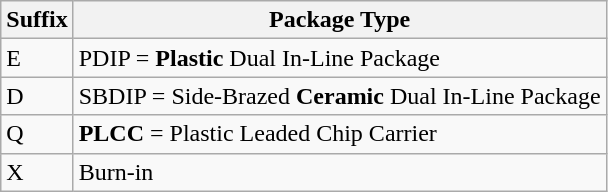<table class="wikitable">
<tr>
<th>Suffix</th>
<th>Package Type</th>
</tr>
<tr>
<td>E</td>
<td>PDIP = <strong>Plastic</strong> Dual In-Line Package</td>
</tr>
<tr>
<td>D</td>
<td>SBDIP = Side-Brazed <strong>Ceramic</strong> Dual In-Line Package</td>
</tr>
<tr>
<td>Q</td>
<td><strong>PLCC</strong> = Plastic Leaded Chip Carrier</td>
</tr>
<tr>
<td>X</td>
<td>Burn-in</td>
</tr>
</table>
